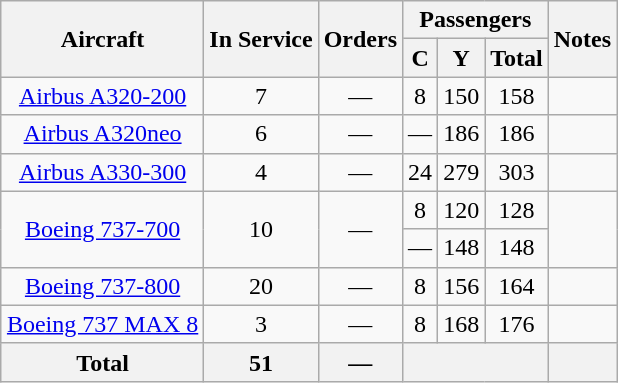<table class="wikitable" style="margin:1em auto; text-align:center">
<tr>
<th rowspan=2>Aircraft</th>
<th rowspan=2>In Service</th>
<th rowspan=2>Orders</th>
<th colspan=3>Passengers</th>
<th rowspan=2>Notes</th>
</tr>
<tr>
<th><abbr>C</abbr></th>
<th><abbr>Y</abbr></th>
<th>Total</th>
</tr>
<tr>
<td><a href='#'>Airbus A320-200</a></td>
<td>7</td>
<td>—</td>
<td>8</td>
<td>150</td>
<td>158</td>
<td></td>
</tr>
<tr>
<td><a href='#'>Airbus A320neo</a></td>
<td>6</td>
<td>—</td>
<td>—</td>
<td>186</td>
<td>186</td>
<td></td>
</tr>
<tr>
<td><a href='#'>Airbus A330-300</a></td>
<td>4</td>
<td>—</td>
<td>24</td>
<td>279</td>
<td>303</td>
<td></td>
</tr>
<tr>
<td rowspan="2"><a href='#'>Boeing 737-700</a></td>
<td rowspan="2">10</td>
<td rowspan="2">—</td>
<td>8</td>
<td>120</td>
<td>128</td>
<td rowspan="2"></td>
</tr>
<tr>
<td>—</td>
<td>148</td>
<td>148</td>
</tr>
<tr>
<td><a href='#'>Boeing 737-800</a></td>
<td>20</td>
<td>—</td>
<td>8</td>
<td>156</td>
<td>164</td>
<td></td>
</tr>
<tr>
<td><a href='#'>Boeing 737 MAX 8</a></td>
<td>3</td>
<td>—</td>
<td>8</td>
<td>168</td>
<td>176</td>
<td></td>
</tr>
<tr>
<th>Total</th>
<th>51</th>
<th>—</th>
<th colspan=3></th>
<th></th>
</tr>
</table>
